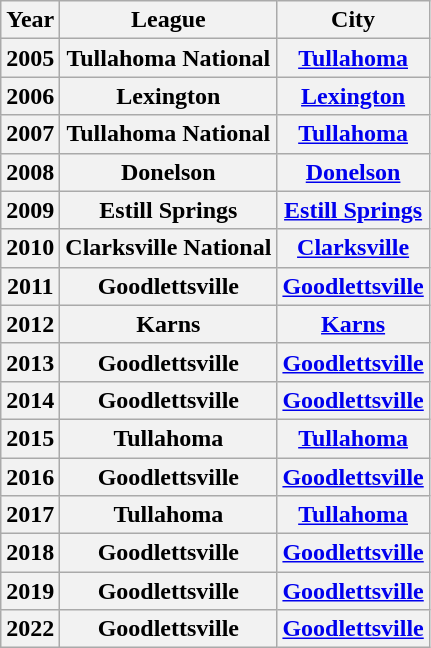<table class="wikitable">
<tr>
<th>Year</th>
<th>League</th>
<th>City</th>
</tr>
<tr>
<th>2005</th>
<th>Tullahoma National</th>
<th><a href='#'>Tullahoma</a></th>
</tr>
<tr>
<th>2006</th>
<th>Lexington</th>
<th><a href='#'>Lexington</a></th>
</tr>
<tr>
<th>2007</th>
<th>Tullahoma National</th>
<th><a href='#'>Tullahoma</a></th>
</tr>
<tr>
<th>2008</th>
<th>Donelson</th>
<th><a href='#'>Donelson</a></th>
</tr>
<tr>
<th>2009</th>
<th>Estill Springs</th>
<th><a href='#'>Estill Springs</a></th>
</tr>
<tr>
<th>2010</th>
<th>Clarksville National</th>
<th><a href='#'>Clarksville</a></th>
</tr>
<tr>
<th>2011</th>
<th>Goodlettsville</th>
<th><a href='#'>Goodlettsville</a></th>
</tr>
<tr>
<th>2012</th>
<th>Karns</th>
<th><a href='#'>Karns</a></th>
</tr>
<tr>
<th>2013</th>
<th>Goodlettsville</th>
<th><a href='#'>Goodlettsville</a></th>
</tr>
<tr>
<th>2014</th>
<th>Goodlettsville</th>
<th><a href='#'>Goodlettsville</a></th>
</tr>
<tr>
<th>2015</th>
<th>Tullahoma</th>
<th><a href='#'>Tullahoma</a></th>
</tr>
<tr>
<th>2016</th>
<th>Goodlettsville</th>
<th><a href='#'>Goodlettsville</a></th>
</tr>
<tr>
<th>2017</th>
<th>Tullahoma</th>
<th><a href='#'>Tullahoma</a></th>
</tr>
<tr>
<th>2018</th>
<th>Goodlettsville</th>
<th><a href='#'>Goodlettsville</a></th>
</tr>
<tr>
<th>2019</th>
<th>Goodlettsville</th>
<th><a href='#'>Goodlettsville</a></th>
</tr>
<tr>
<th>2022</th>
<th>Goodlettsville</th>
<th><a href='#'>Goodlettsville</a></th>
</tr>
</table>
